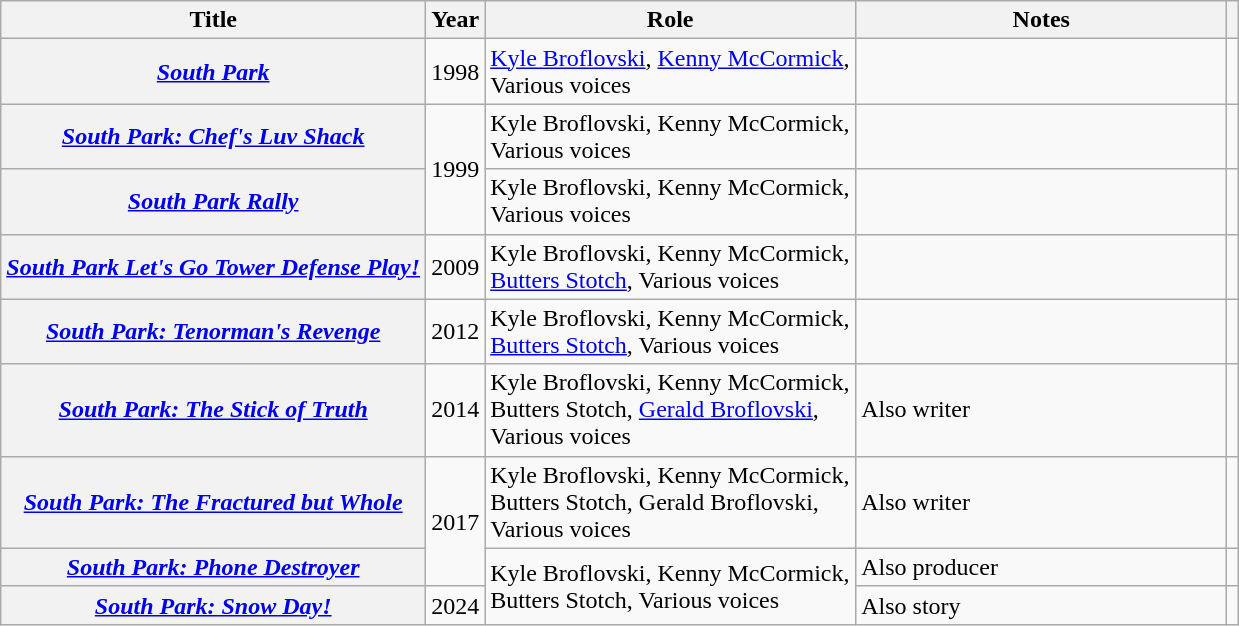<table class="wikitable plainrowheaders">
<tr>
<th scope="col">Title</th>
<th scope="col">Year</th>
<th scope="col" style="width: 15em;">Role</th>
<th scope="col" style="width: 15em;">Notes</th>
<th scope="col" class="unsortable"></th>
</tr>
<tr>
<th scope=row><em><a href='#'>South Park</a></em></th>
<td>1998</td>
<td><a href='#'>Kyle Broflovski</a>, <a href='#'>Kenny McCormick</a>, Various voices</td>
<td></td>
<td style="text-align:center;"></td>
</tr>
<tr>
<th scope=row><em><a href='#'>South Park: Chef's Luv Shack</a></em></th>
<td rowspan="2">1999</td>
<td>Kyle Broflovski, Kenny McCormick, Various voices</td>
<td></td>
<td style="text-align:center;"></td>
</tr>
<tr>
<th scope=row><em><a href='#'>South Park Rally</a></em></th>
<td>Kyle Broflovski, Kenny McCormick, Various voices</td>
<td></td>
<td style="text-align:center;"></td>
</tr>
<tr>
<th scope=row><em><a href='#'>South Park Let's Go Tower Defense Play!</a></em></th>
<td>2009</td>
<td>Kyle Broflovski, Kenny McCormick, <a href='#'>Butters Stotch</a>, Various voices</td>
<td></td>
<td style="text-align:center;"></td>
</tr>
<tr>
<th scope=row><em><a href='#'>South Park: Tenorman's Revenge</a></em></th>
<td>2012</td>
<td>Kyle Broflovski, Kenny McCormick, <a href='#'>Butters Stotch</a>, Various voices</td>
<td></td>
<td style="text-align:center;"></td>
</tr>
<tr>
<th scope=row><em><a href='#'>South Park: The Stick of Truth</a></em></th>
<td>2014</td>
<td>Kyle Broflovski, Kenny McCormick, Butters Stotch, <a href='#'>Gerald Broflovski</a>, Various voices</td>
<td>Also writer</td>
<td style="text-align:center;"></td>
</tr>
<tr>
<th scope=row><em><a href='#'>South Park: The Fractured but Whole</a></em></th>
<td rowspan="2">2017</td>
<td>Kyle Broflovski, Kenny McCormick, Butters Stotch, Gerald Broflovski, Various voices</td>
<td>Also writer</td>
<td style="text-align:center;"></td>
</tr>
<tr>
<th scope=row><em><a href='#'>South Park: Phone Destroyer</a></em></th>
<td Rowspan="2">Kyle Broflovski, Kenny McCormick, Butters Stotch, Various voices</td>
<td>Also producer</td>
<td style="text-align:center;"></td>
</tr>
<tr>
<th scope=row><em><a href='#'>South Park: Snow Day!</a></em></th>
<td>2024</td>
<td>Also story</td>
<td style="text-align:center;"></td>
</tr>
</table>
